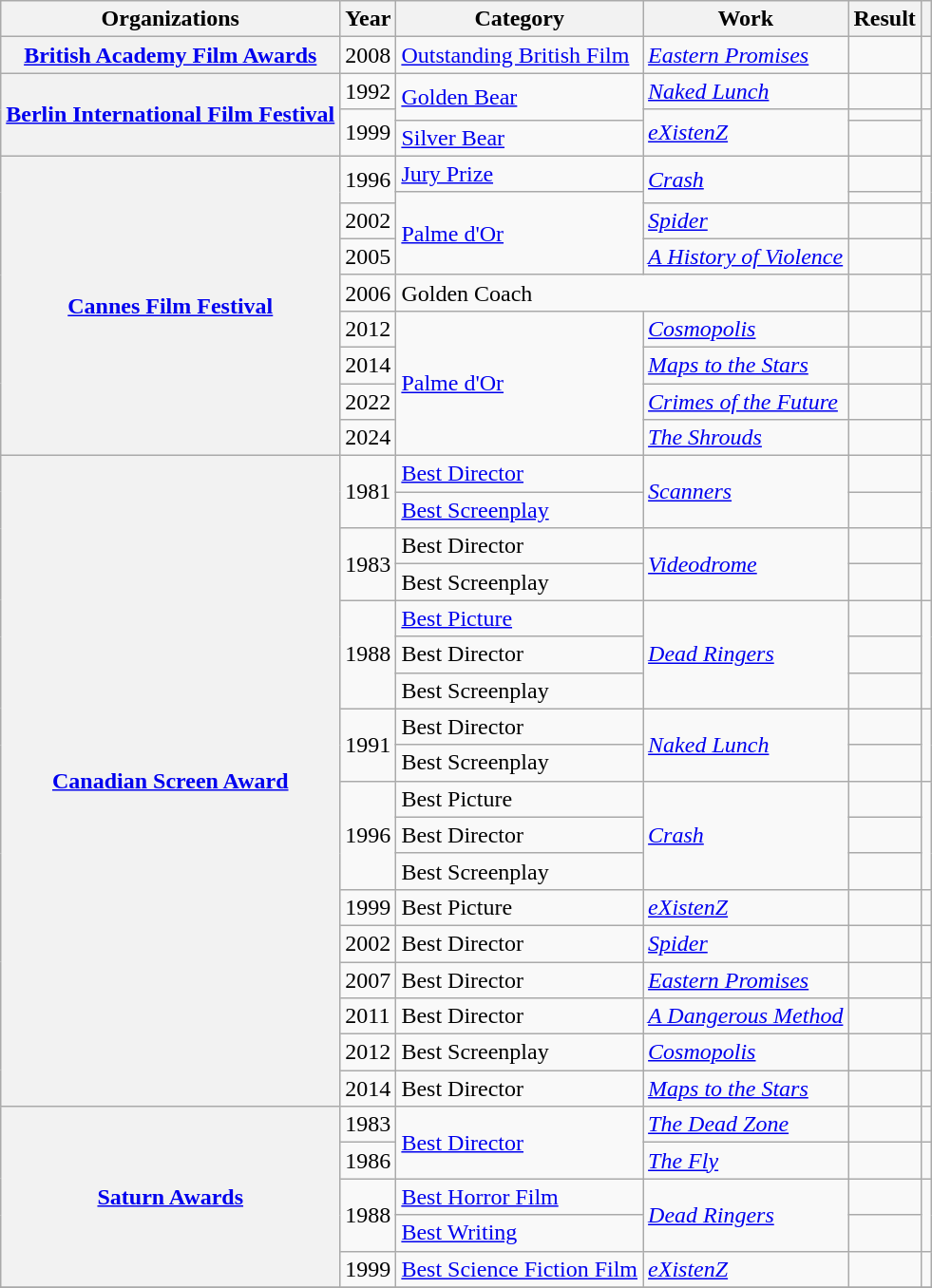<table class= "wikitable plainrowheaders sortable">
<tr>
<th scope="col">Organizations</th>
<th scope="col">Year</th>
<th scope="col">Category</th>
<th scope="col">Work</th>
<th scope="col">Result</th>
<th scope="col" class="unsortable"></th>
</tr>
<tr>
<th scope="row" rowspan="1"><a href='#'>British Academy Film Awards</a></th>
<td>2008</td>
<td><a href='#'>Outstanding British Film</a></td>
<td><em><a href='#'>Eastern Promises</a></em></td>
<td></td>
<td></td>
</tr>
<tr>
<th scope="row" rowspan="3"><a href='#'>Berlin International Film Festival</a></th>
<td>1992</td>
<td rowspan=2><a href='#'>Golden Bear</a></td>
<td><em><a href='#'>Naked Lunch</a></em></td>
<td></td>
<td></td>
</tr>
<tr>
<td rowspan=2>1999</td>
<td rowspan=2><em><a href='#'>eXistenZ</a></em></td>
<td></td>
<td rowspan=2></td>
</tr>
<tr>
<td><a href='#'>Silver Bear</a></td>
<td></td>
</tr>
<tr>
<th scope="row" rowspan="9"><a href='#'>Cannes Film Festival</a></th>
<td rowspan=2>1996</td>
<td><a href='#'>Jury Prize</a></td>
<td rowspan=2><em><a href='#'>Crash</a></em></td>
<td></td>
<td rowspan=2></td>
</tr>
<tr>
<td rowspan=3><a href='#'>Palme d'Or</a></td>
<td></td>
</tr>
<tr>
<td>2002</td>
<td><em><a href='#'>Spider</a></em></td>
<td></td>
<td></td>
</tr>
<tr>
<td>2005</td>
<td><em><a href='#'>A History of Violence</a></em></td>
<td></td>
<td></td>
</tr>
<tr>
<td>2006</td>
<td colspan=2>Golden Coach</td>
<td></td>
<td></td>
</tr>
<tr>
<td>2012</td>
<td rowspan="4"><a href='#'>Palme d'Or</a></td>
<td><em><a href='#'>Cosmopolis</a></em></td>
<td></td>
<td></td>
</tr>
<tr>
<td>2014</td>
<td><em><a href='#'>Maps to the Stars</a></em></td>
<td></td>
<td></td>
</tr>
<tr>
<td>2022</td>
<td><em><a href='#'>Crimes of the Future</a></em></td>
<td></td>
<td></td>
</tr>
<tr>
<td>2024</td>
<td><em><a href='#'>The Shrouds</a></em></td>
<td></td>
<td></td>
</tr>
<tr>
<th scope="row" rowspan="18"><a href='#'>Canadian Screen Award</a></th>
<td rowspan=2>1981</td>
<td><a href='#'>Best Director</a></td>
<td rowspan=2><em><a href='#'>Scanners</a></em></td>
<td></td>
<td rowspan=2></td>
</tr>
<tr>
<td><a href='#'>Best Screenplay</a></td>
<td></td>
</tr>
<tr>
<td rowspan=2>1983</td>
<td>Best Director</td>
<td rowspan=2><em><a href='#'>Videodrome</a></em></td>
<td></td>
<td rowspan=2></td>
</tr>
<tr>
<td>Best Screenplay</td>
<td></td>
</tr>
<tr>
<td rowspan=3>1988</td>
<td><a href='#'>Best Picture</a></td>
<td rowspan=3><em><a href='#'>Dead Ringers</a></em></td>
<td></td>
<td rowspan=3></td>
</tr>
<tr>
<td>Best Director</td>
<td></td>
</tr>
<tr>
<td>Best Screenplay</td>
<td></td>
</tr>
<tr>
<td rowspan=2>1991</td>
<td>Best Director</td>
<td rowspan=2><em><a href='#'>Naked Lunch</a></em></td>
<td></td>
<td rowspan=2></td>
</tr>
<tr>
<td>Best Screenplay</td>
<td></td>
</tr>
<tr>
<td rowspan=3>1996</td>
<td>Best Picture</td>
<td rowspan=3><em><a href='#'>Crash</a></em></td>
<td></td>
<td rowspan=3></td>
</tr>
<tr>
<td>Best Director</td>
<td></td>
</tr>
<tr>
<td>Best Screenplay</td>
<td></td>
</tr>
<tr>
<td>1999</td>
<td>Best Picture</td>
<td><em><a href='#'>eXistenZ</a></em></td>
<td></td>
<td></td>
</tr>
<tr>
<td>2002</td>
<td>Best Director</td>
<td><em><a href='#'>Spider</a></em></td>
<td></td>
<td></td>
</tr>
<tr>
<td>2007</td>
<td>Best Director</td>
<td><em><a href='#'>Eastern Promises</a></em></td>
<td></td>
<td></td>
</tr>
<tr>
<td>2011</td>
<td>Best Director</td>
<td><em><a href='#'>A Dangerous Method</a></em></td>
<td></td>
<td></td>
</tr>
<tr>
<td>2012</td>
<td>Best Screenplay</td>
<td><em><a href='#'>Cosmopolis</a></em></td>
<td></td>
<td></td>
</tr>
<tr>
<td>2014</td>
<td>Best Director</td>
<td><em><a href='#'>Maps to the Stars</a></em></td>
<td></td>
<td></td>
</tr>
<tr>
<th scope="row" rowspan="5"><a href='#'>Saturn Awards</a></th>
<td>1983</td>
<td rowspan=2><a href='#'>Best Director</a></td>
<td><em><a href='#'>The Dead Zone</a></em></td>
<td></td>
<td></td>
</tr>
<tr>
<td>1986</td>
<td><em><a href='#'>The Fly</a></em></td>
<td></td>
<td></td>
</tr>
<tr>
<td rowspan=2>1988</td>
<td><a href='#'>Best Horror Film</a></td>
<td rowspan=2><em><a href='#'>Dead Ringers</a></em></td>
<td></td>
<td rowspan=2></td>
</tr>
<tr>
<td><a href='#'>Best Writing</a></td>
<td></td>
</tr>
<tr>
<td>1999</td>
<td><a href='#'>Best Science Fiction Film</a></td>
<td><em><a href='#'>eXistenZ</a></em></td>
<td></td>
<td></td>
</tr>
<tr>
</tr>
</table>
